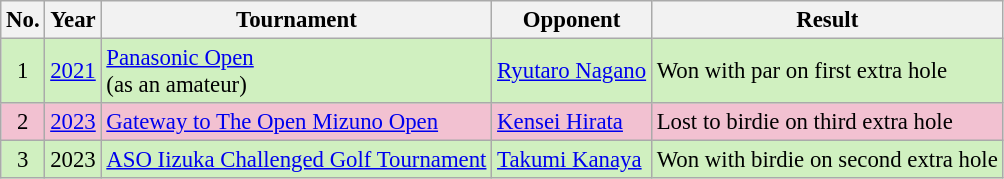<table class="wikitable" style="font-size:95%;">
<tr>
<th>No.</th>
<th>Year</th>
<th>Tournament</th>
<th>Opponent</th>
<th>Result</th>
</tr>
<tr style="background:#D0F0C0;">
<td align=center>1</td>
<td><a href='#'>2021</a></td>
<td><a href='#'>Panasonic Open</a><br>(as an amateur)</td>
<td> <a href='#'>Ryutaro Nagano</a></td>
<td>Won with par on first extra hole</td>
</tr>
<tr style="background:#F2C1D1;">
<td align=center>2</td>
<td><a href='#'>2023</a></td>
<td><a href='#'>Gateway to The Open Mizuno Open</a></td>
<td> <a href='#'>Kensei Hirata</a></td>
<td>Lost to birdie on third extra hole</td>
</tr>
<tr style="background:#D0F0C0;">
<td align=center>3</td>
<td>2023</td>
<td><a href='#'>ASO Iizuka Challenged Golf Tournament</a></td>
<td> <a href='#'>Takumi Kanaya</a></td>
<td>Won with birdie on second extra hole</td>
</tr>
</table>
